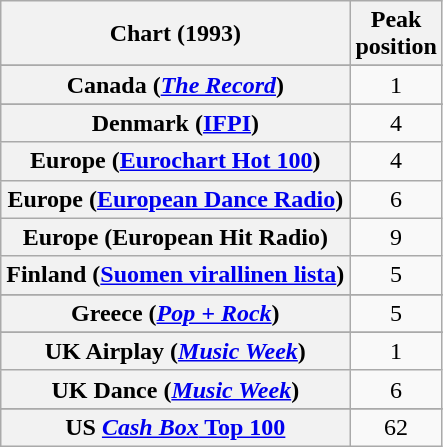<table class="wikitable sortable plainrowheaders" style="text-align:center">
<tr>
<th>Chart (1993)</th>
<th>Peak<br>position</th>
</tr>
<tr>
</tr>
<tr>
</tr>
<tr>
</tr>
<tr>
<th scope="row">Canada (<em><a href='#'>The Record</a></em>)</th>
<td>1</td>
</tr>
<tr>
</tr>
<tr>
</tr>
<tr>
<th scope="row">Denmark (<a href='#'>IFPI</a>)</th>
<td>4</td>
</tr>
<tr>
<th scope="row">Europe (<a href='#'>Eurochart Hot 100</a>)</th>
<td>4</td>
</tr>
<tr>
<th scope="row">Europe (<a href='#'>European Dance Radio</a>)</th>
<td>6</td>
</tr>
<tr>
<th scope="row">Europe (European Hit Radio)</th>
<td>9</td>
</tr>
<tr>
<th scope="row">Finland (<a href='#'>Suomen virallinen lista</a>)</th>
<td>5</td>
</tr>
<tr>
</tr>
<tr>
</tr>
<tr>
<th scope="row">Greece (<em><a href='#'>Pop + Rock</a></em>)</th>
<td>5</td>
</tr>
<tr>
</tr>
<tr>
</tr>
<tr>
</tr>
<tr>
</tr>
<tr>
</tr>
<tr>
</tr>
<tr>
</tr>
<tr>
</tr>
<tr>
<th scope="row">UK Airplay (<em><a href='#'>Music Week</a></em>)</th>
<td>1</td>
</tr>
<tr>
<th scope="row">UK Dance (<em><a href='#'>Music Week</a></em>)</th>
<td>6</td>
</tr>
<tr>
</tr>
<tr>
</tr>
<tr>
</tr>
<tr>
<th scope="row">US <a href='#'><em>Cash Box</em> Top 100</a></th>
<td>62</td>
</tr>
</table>
